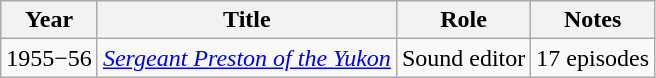<table class="wikitable">
<tr>
<th>Year</th>
<th>Title</th>
<th>Role</th>
<th>Notes</th>
</tr>
<tr>
<td>1955−56</td>
<td><em><a href='#'>Sergeant Preston of the Yukon</a></em></td>
<td>Sound editor</td>
<td>17 episodes</td>
</tr>
</table>
